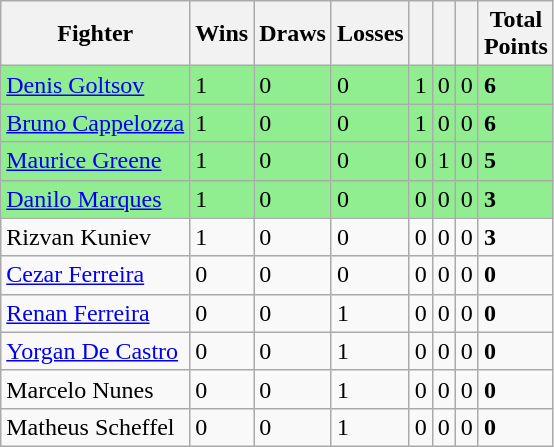<table class="wikitable sortable">
<tr>
<th>Fighter</th>
<th>Wins</th>
<th>Draws</th>
<th>Losses</th>
<th></th>
<th></th>
<th></th>
<th>Total<br> Points</th>
</tr>
<tr style="background:#90EE90;">
<td> <a href='#'>Denis Goltsov</a></td>
<td>1</td>
<td>0</td>
<td>0</td>
<td>1</td>
<td>0</td>
<td>0</td>
<td><strong>6</strong></td>
</tr>
<tr style="background:#90EE90;">
<td> <a href='#'>Bruno Cappelozza</a></td>
<td>1</td>
<td>0</td>
<td>0</td>
<td>1</td>
<td>0</td>
<td>0</td>
<td><strong>6</strong></td>
</tr>
<tr style="background:#90EE90;">
<td> <a href='#'>Maurice Greene</a></td>
<td>1</td>
<td>0</td>
<td>0</td>
<td>0</td>
<td>1</td>
<td>0</td>
<td><strong>5</strong></td>
</tr>
<tr style="background:#90EE90;">
<td> <a href='#'>Danilo Marques</a></td>
<td>1</td>
<td>0</td>
<td>0</td>
<td>0</td>
<td>0</td>
<td>0</td>
<td><strong>3</strong></td>
</tr>
<tr>
<td> Rizvan Kuniev</td>
<td>1</td>
<td>0</td>
<td>0</td>
<td>0</td>
<td>0</td>
<td>0</td>
<td><strong>3</strong></td>
</tr>
<tr>
<td> <a href='#'>Cezar Ferreira</a></td>
<td>0</td>
<td>0</td>
<td>0</td>
<td>0</td>
<td>0</td>
<td>0</td>
<td><strong>0</strong></td>
</tr>
<tr>
<td> <a href='#'>Renan Ferreira</a></td>
<td>0</td>
<td>0</td>
<td>1</td>
<td>0</td>
<td>0</td>
<td>0</td>
<td><strong>0</strong></td>
</tr>
<tr>
<td> <a href='#'>Yorgan De Castro</a></td>
<td>0</td>
<td>0</td>
<td>1</td>
<td>0</td>
<td>0</td>
<td>0</td>
<td><strong>0</strong></td>
</tr>
<tr>
<td> Marcelo Nunes</td>
<td>0</td>
<td>0</td>
<td>1</td>
<td>0</td>
<td>0</td>
<td>0</td>
<td><strong>0</strong></td>
</tr>
<tr>
<td> Matheus Scheffel</td>
<td>0</td>
<td>0</td>
<td>1</td>
<td>0</td>
<td>0</td>
<td>0</td>
<td><strong>0</strong></td>
</tr>
</table>
